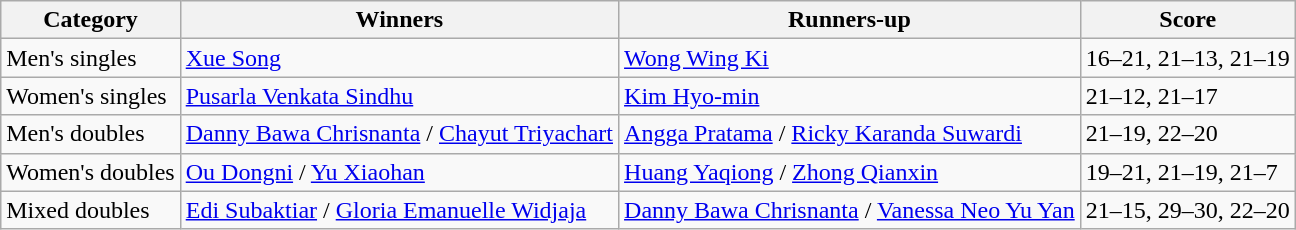<table class=wikitable style="white-space:nowrap;">
<tr>
<th>Category</th>
<th>Winners</th>
<th>Runners-up</th>
<th>Score</th>
</tr>
<tr>
<td>Men's singles</td>
<td> <a href='#'>Xue Song</a></td>
<td> <a href='#'>Wong Wing Ki</a></td>
<td>16–21, 21–13, 21–19</td>
</tr>
<tr>
<td>Women's singles</td>
<td> <a href='#'>Pusarla Venkata Sindhu</a></td>
<td> <a href='#'>Kim Hyo-min</a></td>
<td>21–12, 21–17</td>
</tr>
<tr>
<td>Men's doubles</td>
<td> <a href='#'>Danny Bawa Chrisnanta</a> / <a href='#'>Chayut Triyachart</a></td>
<td> <a href='#'>Angga Pratama</a> / <a href='#'>Ricky Karanda Suwardi</a></td>
<td>21–19, 22–20</td>
</tr>
<tr>
<td>Women's doubles</td>
<td> <a href='#'>Ou Dongni</a> / <a href='#'>Yu Xiaohan</a></td>
<td> <a href='#'>Huang Yaqiong</a> / <a href='#'>Zhong Qianxin</a></td>
<td>19–21, 21–19, 21–7</td>
</tr>
<tr>
<td>Mixed doubles</td>
<td> <a href='#'>Edi Subaktiar</a> / <a href='#'>Gloria Emanuelle Widjaja</a></td>
<td> <a href='#'>Danny Bawa Chrisnanta</a> / <a href='#'>Vanessa Neo Yu Yan</a></td>
<td>21–15, 29–30, 22–20</td>
</tr>
</table>
